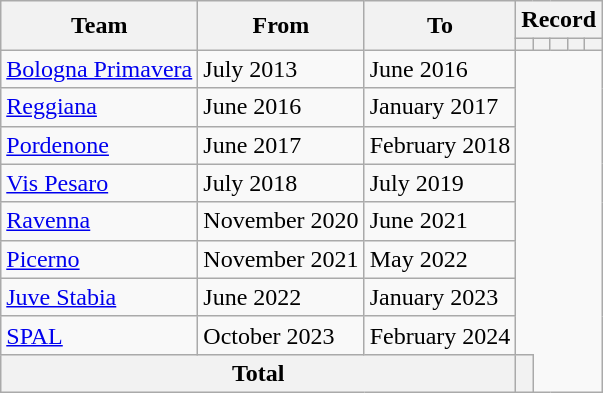<table class="wikitable" style="text-align: center;">
<tr>
<th rowspan="2">Team</th>
<th rowspan="2">From</th>
<th rowspan="2">To</th>
<th colspan="5">Record</th>
</tr>
<tr>
<th></th>
<th></th>
<th></th>
<th></th>
<th></th>
</tr>
<tr>
<td align="left"><a href='#'>Bologna Primavera</a></td>
<td align="left">July 2013</td>
<td align="left">June 2016<br></td>
</tr>
<tr>
<td align="left"><a href='#'>Reggiana</a></td>
<td align="left">June 2016</td>
<td align="left">January 2017<br></td>
</tr>
<tr>
<td align="left"><a href='#'>Pordenone</a></td>
<td align="left">June 2017</td>
<td align="left">February 2018<br></td>
</tr>
<tr>
<td align="left"><a href='#'>Vis Pesaro</a></td>
<td align="left">July 2018</td>
<td align="left">July 2019<br></td>
</tr>
<tr>
<td align="left"><a href='#'>Ravenna</a></td>
<td align="left">November 2020</td>
<td align="left">June 2021<br></td>
</tr>
<tr>
<td align="left"><a href='#'>Picerno</a></td>
<td align="left">November 2021</td>
<td align="left">May 2022<br></td>
</tr>
<tr>
<td align="left"><a href='#'>Juve Stabia</a></td>
<td align="left">June 2022</td>
<td align="left">January 2023<br></td>
</tr>
<tr>
<td align="left"><a href='#'>SPAL</a></td>
<td align="left">October 2023</td>
<td align="left">February 2024<br></td>
</tr>
<tr>
<th colspan="3">Total<br></th>
<th></th>
</tr>
</table>
